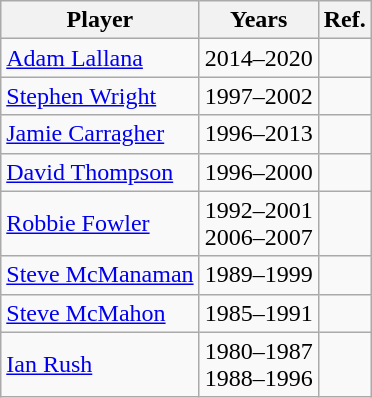<table class="wikitable">
<tr>
<th>Player</th>
<th>Years</th>
<th>Ref.</th>
</tr>
<tr>
<td> <a href='#'>Adam Lallana</a></td>
<td>2014–2020</td>
<td></td>
</tr>
<tr>
<td> <a href='#'>Stephen Wright</a></td>
<td>1997–2002</td>
<td></td>
</tr>
<tr>
<td> <a href='#'>Jamie Carragher</a></td>
<td>1996–2013</td>
<td></td>
</tr>
<tr>
<td> <a href='#'>David Thompson</a></td>
<td>1996–2000</td>
<td></td>
</tr>
<tr>
<td> <a href='#'>Robbie Fowler</a></td>
<td>1992–2001<br>2006–2007</td>
<td></td>
</tr>
<tr>
<td> <a href='#'>Steve McManaman</a></td>
<td>1989–1999</td>
<td></td>
</tr>
<tr>
<td> <a href='#'>Steve McMahon</a></td>
<td>1985–1991</td>
<td></td>
</tr>
<tr>
<td> <a href='#'>Ian Rush</a></td>
<td>1980–1987<br>1988–1996</td>
<td></td>
</tr>
</table>
